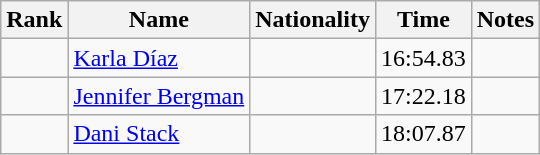<table class="wikitable sortable" style="text-align:center">
<tr>
<th>Rank</th>
<th>Name</th>
<th>Nationality</th>
<th>Time</th>
<th>Notes</th>
</tr>
<tr>
<td></td>
<td align=left><a href='#'>Karla Díaz</a></td>
<td align=left></td>
<td>16:54.83</td>
<td></td>
</tr>
<tr>
<td></td>
<td align=left><a href='#'>Jennifer Bergman</a></td>
<td align=left></td>
<td>17:22.18</td>
<td></td>
</tr>
<tr>
<td></td>
<td align=left><a href='#'>Dani Stack</a></td>
<td align=left></td>
<td>18:07.87</td>
<td></td>
</tr>
</table>
